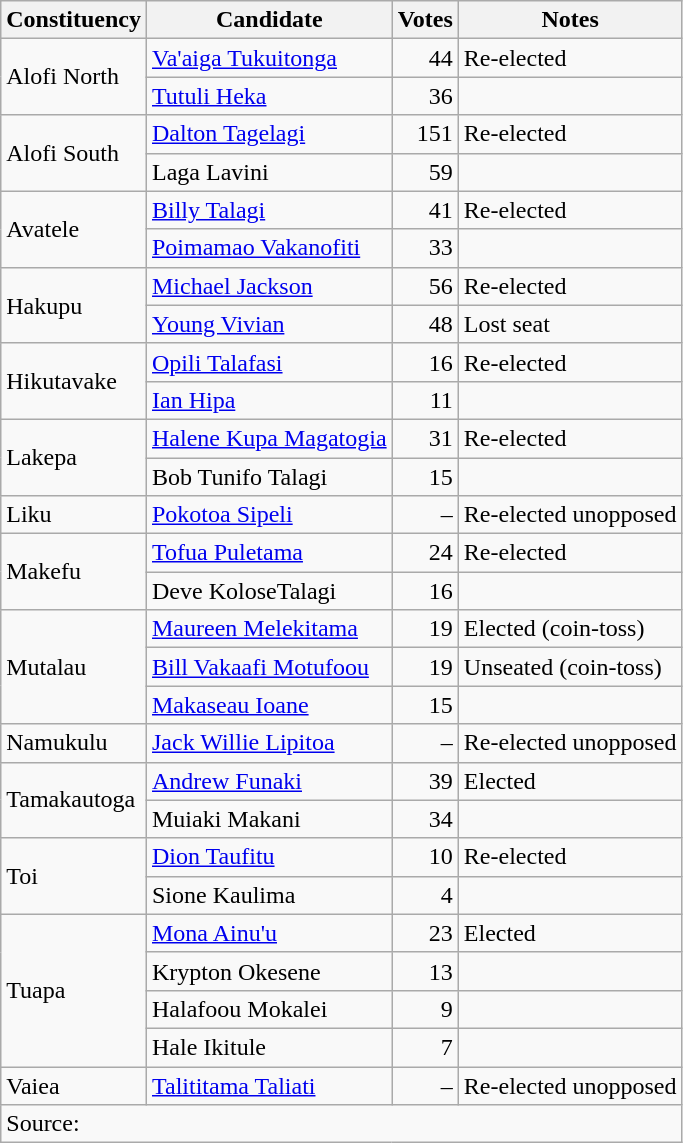<table class=wikitable style=text-align:right>
<tr>
<th>Constituency</th>
<th>Candidate</th>
<th>Votes</th>
<th>Notes</th>
</tr>
<tr>
<td align=left rowspan=2>Alofi North</td>
<td align=left><a href='#'>Va'aiga Tukuitonga</a></td>
<td>44</td>
<td align=left>Re-elected</td>
</tr>
<tr>
<td align=left><a href='#'>Tutuli Heka</a></td>
<td>36</td>
<td></td>
</tr>
<tr>
<td align=left rowspan=2>Alofi South</td>
<td align=left><a href='#'>Dalton Tagelagi</a></td>
<td>151</td>
<td align=left>Re-elected</td>
</tr>
<tr>
<td align=left>Laga Lavini</td>
<td>59</td>
<td></td>
</tr>
<tr>
<td align=left rowspan=2>Avatele</td>
<td align=left><a href='#'>Billy Talagi</a></td>
<td>41</td>
<td align=left>Re-elected</td>
</tr>
<tr>
<td align=left><a href='#'>Poimamao Vakanofiti</a></td>
<td>33</td>
<td></td>
</tr>
<tr>
<td align=left rowspan=2>Hakupu</td>
<td align=left><a href='#'>Michael Jackson</a></td>
<td>56</td>
<td align=left>Re-elected</td>
</tr>
<tr>
<td align=left><a href='#'>Young Vivian</a></td>
<td>48</td>
<td align=left>Lost seat</td>
</tr>
<tr>
<td align=left rowspan=2>Hikutavake</td>
<td align=left><a href='#'>Opili Talafasi</a></td>
<td>16</td>
<td align=left>Re-elected</td>
</tr>
<tr>
<td align=left><a href='#'>Ian Hipa</a></td>
<td>11</td>
<td></td>
</tr>
<tr>
<td align=left rowspan=2>Lakepa</td>
<td align=left><a href='#'>Halene Kupa Magatogia</a></td>
<td>31</td>
<td align=left>Re-elected</td>
</tr>
<tr>
<td align=left>Bob Tunifo Talagi</td>
<td>15</td>
<td></td>
</tr>
<tr>
<td align=left>Liku</td>
<td align=left><a href='#'>Pokotoa Sipeli</a></td>
<td>–</td>
<td align=left>Re-elected unopposed</td>
</tr>
<tr>
<td align=left rowspan=2>Makefu</td>
<td align=left><a href='#'>Tofua Puletama</a></td>
<td>24</td>
<td align=left>Re-elected</td>
</tr>
<tr>
<td align=left>Deve KoloseTalagi</td>
<td>16</td>
<td></td>
</tr>
<tr>
<td align=left rowspan=3>Mutalau</td>
<td align=left><a href='#'>Maureen Melekitama</a></td>
<td>19</td>
<td align=left>Elected (coin-toss)</td>
</tr>
<tr>
<td align=left><a href='#'>Bill Vakaafi Motufoou</a></td>
<td>19</td>
<td align=left>Unseated (coin-toss)</td>
</tr>
<tr>
<td align=left><a href='#'>Makaseau Ioane</a></td>
<td>15</td>
<td></td>
</tr>
<tr>
<td align=left>Namukulu</td>
<td align=left><a href='#'>Jack Willie Lipitoa</a></td>
<td>–</td>
<td align=left>Re-elected unopposed</td>
</tr>
<tr>
<td align=left rowspan=2>Tamakautoga</td>
<td align=left><a href='#'>Andrew Funaki</a></td>
<td>39</td>
<td align=left>Elected</td>
</tr>
<tr>
<td align=left>Muiaki Makani</td>
<td>34</td>
<td></td>
</tr>
<tr>
<td align=left rowspan=2>Toi</td>
<td align=left><a href='#'>Dion Taufitu</a></td>
<td>10</td>
<td align=left>Re-elected</td>
</tr>
<tr>
<td align=left>Sione Kaulima</td>
<td>4</td>
<td></td>
</tr>
<tr>
<td align=left rowspan=4>Tuapa</td>
<td align=left><a href='#'>Mona Ainu'u</a></td>
<td>23</td>
<td align=left>Elected</td>
</tr>
<tr>
<td align=left>Krypton Okesene</td>
<td>13</td>
<td></td>
</tr>
<tr>
<td align=left>Halafoou Mokalei</td>
<td>9</td>
<td></td>
</tr>
<tr>
<td align=left>Hale Ikitule</td>
<td>7</td>
<td></td>
</tr>
<tr>
<td align=left>Vaiea</td>
<td align=left><a href='#'>Talititama Taliati</a></td>
<td>–</td>
<td align=left>Re-elected unopposed</td>
</tr>
<tr>
<td align=left colspan=4>Source: </td>
</tr>
</table>
